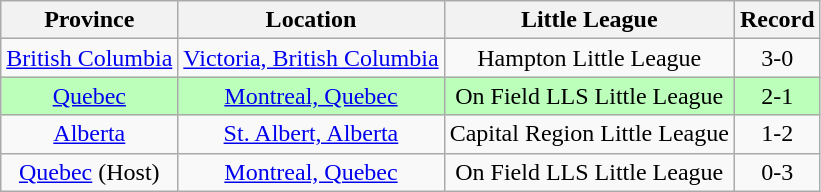<table class="wikitable">
<tr>
<th>Province</th>
<th>Location</th>
<th>Little League</th>
<th>Record</th>
</tr>
<tr>
<td align=center> <a href='#'>British Columbia</a></td>
<td align=center><a href='#'>Victoria, British Columbia</a></td>
<td align=center>Hampton Little League</td>
<td align=center>3-0</td>
</tr>
<tr bgcolor=#bbffbb>
<td align=center> <a href='#'>Quebec</a></td>
<td align=center><a href='#'>Montreal, Quebec</a></td>
<td align=center>On Field LLS Little League</td>
<td align=center>2-1</td>
</tr>
<tr>
<td align=center> <a href='#'>Alberta</a></td>
<td align=center><a href='#'>St. Albert, Alberta</a></td>
<td align=center>Capital Region Little League</td>
<td align=center>1-2</td>
</tr>
<tr>
<td align=center> <a href='#'>Quebec</a> (Host)</td>
<td align=center><a href='#'>Montreal, Quebec</a></td>
<td align=center>On Field LLS Little League</td>
<td align=center>0-3</td>
</tr>
</table>
